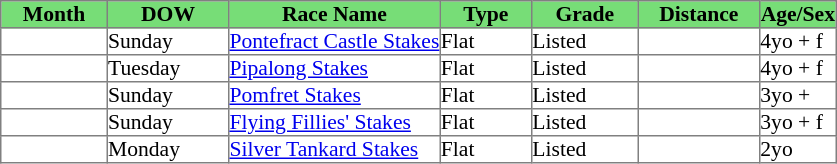<table class = "sortable" | border="1" cellpadding="0" style="border-collapse: collapse; font-size:90%">
<tr bgcolor="#77dd77" align="center">
<th style="width:70px">Month</th>
<th style="width:80px">DOW</th>
<th>Race Name</th>
<th style="width:60px">Type</th>
<th style="width:70px"><strong>Grade</strong></th>
<th style="width:80px">Distance</th>
<th style="width:50px">Age/Sex</th>
</tr>
<tr>
<td></td>
<td>Sunday</td>
<td><a href='#'>Pontefract Castle Stakes</a></td>
<td>Flat</td>
<td>Listed</td>
<td></td>
<td>4yo + f</td>
</tr>
<tr>
<td></td>
<td>Tuesday</td>
<td><a href='#'>Pipalong Stakes</a></td>
<td>Flat</td>
<td>Listed</td>
<td></td>
<td>4yo + f</td>
</tr>
<tr>
<td></td>
<td>Sunday</td>
<td><a href='#'>Pomfret Stakes</a></td>
<td>Flat</td>
<td>Listed</td>
<td></td>
<td>3yo +</td>
</tr>
<tr>
<td></td>
<td>Sunday</td>
<td><a href='#'>Flying Fillies' Stakes</a></td>
<td>Flat</td>
<td>Listed</td>
<td></td>
<td>3yo + f</td>
</tr>
<tr>
<td></td>
<td>Monday</td>
<td><a href='#'>Silver Tankard Stakes</a></td>
<td>Flat</td>
<td>Listed</td>
<td></td>
<td>2yo</td>
</tr>
</table>
